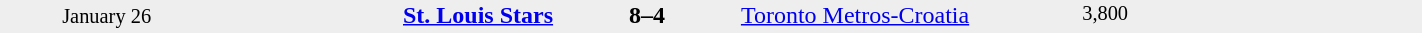<table style="width:75%; background:#eee;" cellspacing="0">
<tr>
<td rowspan="3" style="text-align:center; font-size:85%; width:15%;">January 26</td>
<td style="width:24%; text-align:right;"><strong><a href='#'>St. Louis Stars</a></strong></td>
<td style="text-align:center; width:13%;"><strong>8–4</strong></td>
<td width=24%><a href='#'>Toronto Metros-Croatia</a></td>
<td rowspan="3" style="font-size:85%; vertical-align:top;">3,800</td>
</tr>
<tr style=font-size:85%>
<td align=right valign=top></td>
<td valign=top></td>
<td align=left valign=top></td>
</tr>
</table>
